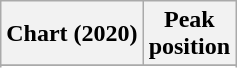<table class="wikitable sortable plainrowheaders" style="text-align:center">
<tr>
<th scope="col">Chart (2020)</th>
<th scope="col">Peak<br>position</th>
</tr>
<tr>
</tr>
<tr>
</tr>
<tr>
</tr>
<tr>
</tr>
<tr>
</tr>
<tr>
</tr>
<tr>
</tr>
<tr>
</tr>
<tr>
</tr>
<tr>
</tr>
<tr>
</tr>
<tr>
</tr>
<tr>
</tr>
<tr>
</tr>
</table>
